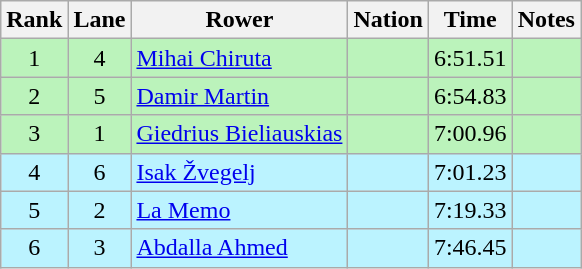<table class="wikitable sortable" style="text-align:center">
<tr>
<th>Rank</th>
<th>Lane</th>
<th>Rower</th>
<th>Nation</th>
<th>Time</th>
<th>Notes</th>
</tr>
<tr bgcolor="bbf3bb">
<td>1</td>
<td>4</td>
<td align=left><a href='#'>Mihai Chiruta</a></td>
<td align=left></td>
<td>6:51.51</td>
<td></td>
</tr>
<tr bgcolor="bbf3bb">
<td>2</td>
<td>5</td>
<td align=left><a href='#'>Damir Martin</a></td>
<td align=left></td>
<td>6:54.83</td>
<td></td>
</tr>
<tr bgcolor="bbf3bb">
<td>3</td>
<td>1</td>
<td align=left><a href='#'>Giedrius Bieliauskias</a></td>
<td align=left></td>
<td>7:00.96</td>
<td></td>
</tr>
<tr bgcolor="bbf3ff">
<td>4</td>
<td>6</td>
<td align=left><a href='#'>Isak Žvegelj</a></td>
<td align=left></td>
<td>7:01.23</td>
<td></td>
</tr>
<tr bgcolor="bbf3ff">
<td>5</td>
<td>2</td>
<td align=left><a href='#'>La Memo</a></td>
<td align=left></td>
<td>7:19.33</td>
<td></td>
</tr>
<tr bgcolor="bbf3ff">
<td>6</td>
<td>3</td>
<td align=left><a href='#'>Abdalla Ahmed</a></td>
<td align=left></td>
<td>7:46.45</td>
<td></td>
</tr>
</table>
